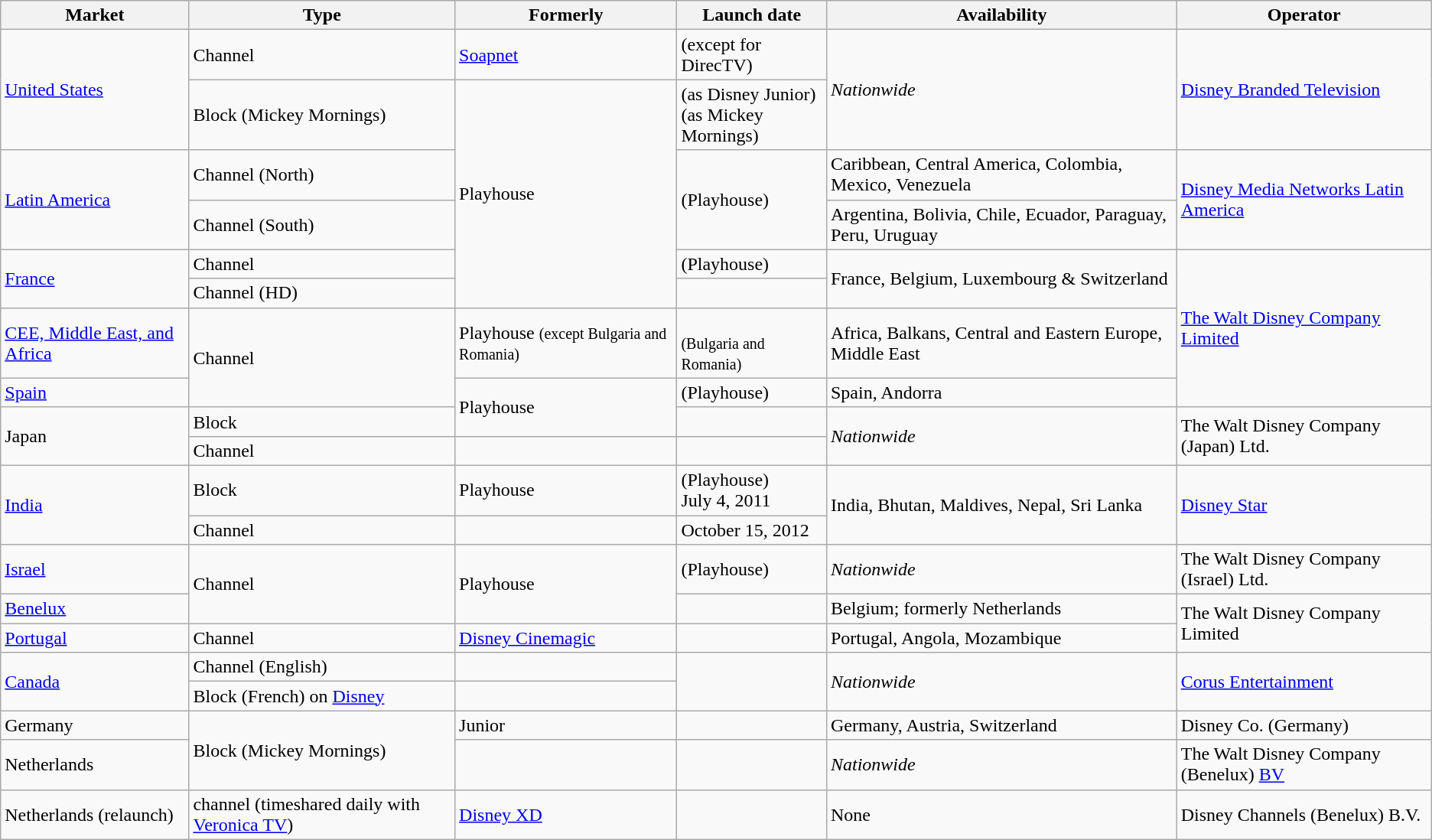<table class="wikitable sortable">
<tr>
<th>Market</th>
<th>Type</th>
<th>Formerly</th>
<th>Launch date</th>
<th>Availability</th>
<th>Operator</th>
</tr>
<tr>
<td rowspan="2"><a href='#'>United States</a></td>
<td>Channel</td>
<td><a href='#'>Soapnet</a></td>
<td> (except for DirecTV)</td>
<td rowspan="2"><em>Nationwide</em></td>
<td rowspan="2"><a href='#'>Disney Branded Television</a></td>
</tr>
<tr>
<td>Block (Mickey Mornings)</td>
<td rowspan="5">Playhouse</td>
<td> (as Disney Junior)<br> (as Mickey Mornings)</td>
</tr>
<tr>
<td rowspan="2"><a href='#'>Latin America</a></td>
<td>Channel (North)</td>
<td rowspan="2"> (Playhouse)<br></td>
<td>Caribbean, Central America, Colombia, Mexico, Venezuela</td>
<td rowspan="2"><a href='#'>Disney Media Networks Latin America</a></td>
</tr>
<tr>
<td>Channel (South)</td>
<td>Argentina, Bolivia, Chile, Ecuador, Paraguay, Peru, Uruguay</td>
</tr>
<tr>
<td rowspan="2"><a href='#'>France</a></td>
<td>Channel</td>
<td> (Playhouse)<br></td>
<td rowspan="2">France, Belgium, Luxembourg & Switzerland</td>
<td rowspan="4"><a href='#'>The Walt Disney Company Limited</a></td>
</tr>
<tr>
<td>Channel (HD)</td>
<td></td>
</tr>
<tr>
<td><a href='#'>CEE, Middle East, and Africa</a></td>
<td rowspan="2">Channel</td>
<td>Playhouse <small>(except Bulgaria and Romania)</small></td>
<td><br> <small>(Bulgaria and Romania)</small></td>
<td>Africa, Balkans, Central and Eastern Europe, Middle East</td>
</tr>
<tr>
<td><a href='#'>Spain</a></td>
<td rowspan="2">Playhouse</td>
<td> (Playhouse)<br></td>
<td>Spain, Andorra</td>
</tr>
<tr>
<td rowspan="2">Japan</td>
<td>Block</td>
<td></td>
<td rowspan="2"><em>Nationwide</em></td>
<td rowspan="2">The Walt Disney Company (Japan) Ltd.</td>
</tr>
<tr>
<td>Channel</td>
<td></td>
<td></td>
</tr>
<tr>
<td rowspan="2"><a href='#'>India</a></td>
<td>Block</td>
<td>Playhouse</td>
<td> (Playhouse)<br>July 4, 2011</td>
<td rowspan="2">India, Bhutan, Maldives, Nepal, Sri Lanka</td>
<td rowspan="2"><a href='#'>Disney Star</a></td>
</tr>
<tr>
<td>Channel</td>
<td></td>
<td>October 15, 2012</td>
</tr>
<tr>
<td><a href='#'>Israel</a></td>
<td rowspan="2">Channel</td>
<td rowspan="2">Playhouse</td>
<td> (Playhouse)<br></td>
<td><em>Nationwide</em></td>
<td>The Walt Disney Company (Israel) Ltd.</td>
</tr>
<tr>
<td><a href='#'>Benelux</a></td>
<td></td>
<td>Belgium; formerly Netherlands</td>
<td rowspan="2">The Walt Disney Company Limited</td>
</tr>
<tr>
<td><a href='#'>Portugal</a></td>
<td>Channel</td>
<td><a href='#'>Disney Cinemagic</a></td>
<td></td>
<td>Portugal, Angola, Mozambique</td>
</tr>
<tr>
<td rowspan="2"><a href='#'>Canada</a></td>
<td>Channel (English)</td>
<td></td>
<td rowspan="2"></td>
<td rowspan="2"><em>Nationwide</em></td>
<td rowspan="2"><a href='#'>Corus Entertainment</a></td>
</tr>
<tr>
<td>Block (French) on <a href='#'>Disney</a></td>
<td></td>
</tr>
<tr>
<td>Germany</td>
<td rowspan="2">Block (Mickey Mornings)</td>
<td>Junior</td>
<td></td>
<td>Germany, Austria, Switzerland</td>
<td>Disney Co. (Germany)</td>
</tr>
<tr>
<td>Netherlands</td>
<td></td>
<td></td>
<td><em>Nationwide</em></td>
<td>The Walt Disney Company (Benelux) <a href='#'>BV</a></td>
</tr>
<tr>
<td>Netherlands (relaunch)</td>
<td>channel (timeshared daily with <a href='#'>Veronica TV</a>)</td>
<td><a href='#'>Disney XD</a></td>
<td></td>
<td>None</td>
<td>Disney Channels (Benelux) B.V.</td>
</tr>
</table>
